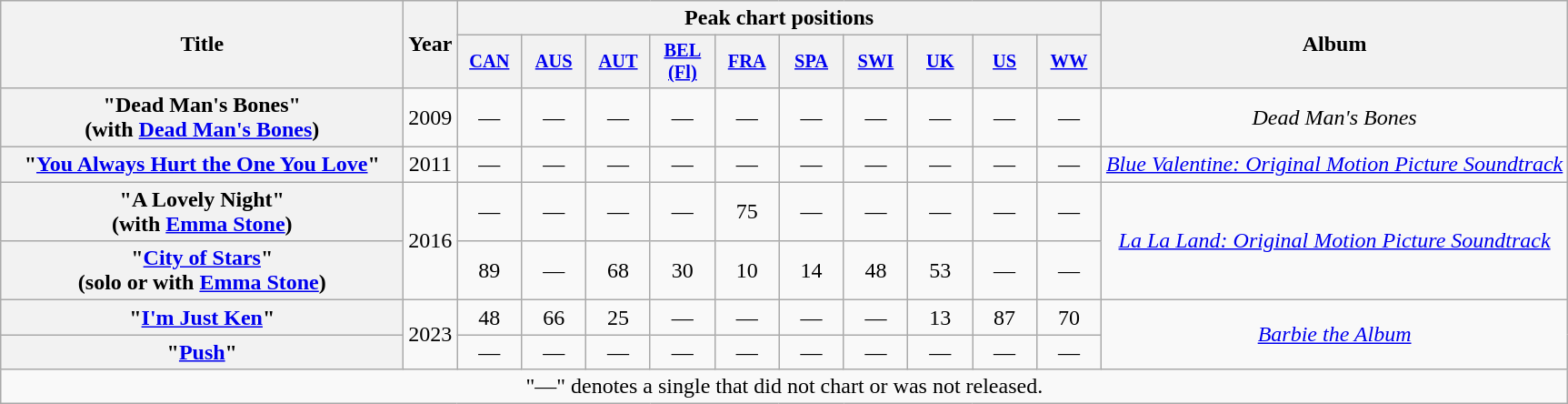<table class="wikitable plainrowheaders" style="text-align:center;">
<tr>
<th scope="col" rowspan="2" style="width:18em;">Title</th>
<th scope="col" rowspan="2" style="width:1em;">Year</th>
<th scope="col" colspan="10">Peak chart positions</th>
<th scope="col" rowspan="2">Album</th>
</tr>
<tr>
<th scope="col" style="width:3em;font-size:85%;"><a href='#'>CAN</a><br></th>
<th scope="col" style="width:3em;font-size:85%;"><a href='#'>AUS</a><br></th>
<th scope="col" style="width:3em;font-size:85%;"><a href='#'>AUT</a><br></th>
<th scope="col" style="width:3em;font-size:85%;"><a href='#'>BEL (Fl)</a><br></th>
<th scope="col" style="width:3em;font-size:85%;"><a href='#'>FRA</a><br></th>
<th scope="col" style="width:3em;font-size:85%;"><a href='#'>SPA</a><br></th>
<th scope="col" style="width:3em;font-size:85%;"><a href='#'>SWI</a><br></th>
<th scope="col" style="width:3em;font-size:85%;"><a href='#'>UK</a><br></th>
<th scope="col" style="width:3em;font-size:85%;"><a href='#'>US</a><br></th>
<th scope="col" style="width:3em;font-size:85%;"><a href='#'>WW</a><br></th>
</tr>
<tr>
<th scope="row">"Dead Man's Bones"<br><span>(with <a href='#'>Dead Man's Bones</a>)</span></th>
<td>2009</td>
<td>—</td>
<td>—</td>
<td>—</td>
<td>—</td>
<td>—</td>
<td>—</td>
<td>—</td>
<td>—</td>
<td>—</td>
<td>—</td>
<td><em>Dead Man's Bones</em></td>
</tr>
<tr>
<th scope="row">"<a href='#'>You Always Hurt the One You Love</a>"</th>
<td>2011</td>
<td>—</td>
<td>—</td>
<td>—</td>
<td>—</td>
<td>—</td>
<td>—</td>
<td>—</td>
<td>—</td>
<td>—</td>
<td>—</td>
<td><em><a href='#'>Blue Valentine: Original Motion Picture Soundtrack</a></em></td>
</tr>
<tr>
<th scope="row">"A Lovely Night"<br><span>(with <a href='#'>Emma Stone</a>)</span></th>
<td rowspan="2">2016</td>
<td>—</td>
<td>—</td>
<td>—</td>
<td>—</td>
<td>75</td>
<td>—</td>
<td>—</td>
<td>—</td>
<td>—</td>
<td>—</td>
<td rowspan="2"><em><a href='#'>La La Land: Original Motion Picture Soundtrack</a></em></td>
</tr>
<tr>
<th scope="row">"<a href='#'>City of Stars</a>"<br><span>(solo or with <a href='#'>Emma Stone</a>)</span></th>
<td>89</td>
<td>—</td>
<td>68</td>
<td>30</td>
<td>10</td>
<td>14</td>
<td>48</td>
<td>53</td>
<td>—</td>
<td>—</td>
</tr>
<tr>
<th scope="row">"<a href='#'>I'm Just Ken</a>"</th>
<td rowspan="2">2023</td>
<td>48</td>
<td>66</td>
<td>25</td>
<td>—</td>
<td>—</td>
<td>—</td>
<td>—</td>
<td>13</td>
<td>87</td>
<td>70</td>
<td rowspan="2"><em><a href='#'>Barbie the Album</a></em></td>
</tr>
<tr>
<th scope="row">"<a href='#'>Push</a>"</th>
<td>—</td>
<td>—</td>
<td>—</td>
<td>—</td>
<td>—</td>
<td>—</td>
<td>—</td>
<td>—</td>
<td>—</td>
<td>—</td>
</tr>
<tr>
<td colspan="22">"—" denotes a single that did not chart or was not released.</td>
</tr>
</table>
